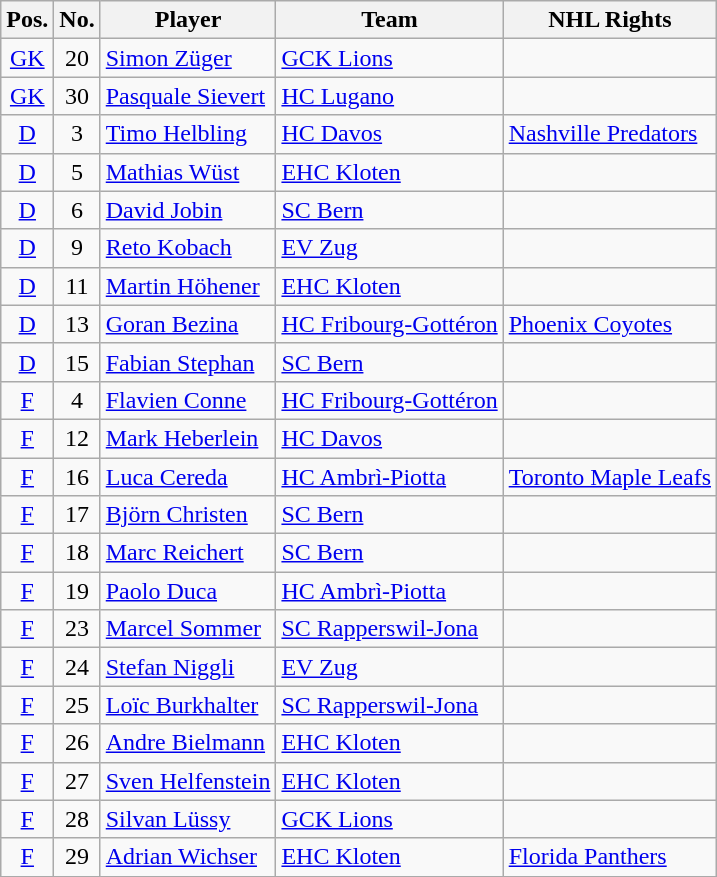<table class="wikitable sortable">
<tr>
<th>Pos.</th>
<th>No.</th>
<th>Player</th>
<th>Team</th>
<th>NHL Rights</th>
</tr>
<tr>
<td style="text-align:center;"><a href='#'>GK</a></td>
<td style="text-align:center;">20</td>
<td><a href='#'>Simon Züger</a></td>
<td> <a href='#'>GCK Lions</a></td>
<td></td>
</tr>
<tr>
<td style="text-align:center;"><a href='#'>GK</a></td>
<td style="text-align:center;">30</td>
<td><a href='#'>Pasquale Sievert</a></td>
<td> <a href='#'>HC Lugano</a></td>
<td></td>
</tr>
<tr>
<td style="text-align:center;"><a href='#'>D</a></td>
<td style="text-align:center;">3</td>
<td><a href='#'>Timo Helbling</a></td>
<td> <a href='#'>HC Davos</a></td>
<td><a href='#'>Nashville Predators</a></td>
</tr>
<tr>
<td style="text-align:center;"><a href='#'>D</a></td>
<td style="text-align:center;">5</td>
<td><a href='#'>Mathias Wüst</a></td>
<td> <a href='#'>EHC Kloten</a></td>
<td></td>
</tr>
<tr>
<td style="text-align:center;"><a href='#'>D</a></td>
<td style="text-align:center;">6</td>
<td><a href='#'>David Jobin</a></td>
<td> <a href='#'>SC Bern</a></td>
<td></td>
</tr>
<tr>
<td style="text-align:center;"><a href='#'>D</a></td>
<td style="text-align:center;">9</td>
<td><a href='#'>Reto Kobach</a></td>
<td> <a href='#'>EV Zug</a></td>
<td></td>
</tr>
<tr>
<td style="text-align:center;"><a href='#'>D</a></td>
<td style="text-align:center;">11</td>
<td><a href='#'>Martin Höhener</a></td>
<td> <a href='#'>EHC Kloten</a></td>
<td></td>
</tr>
<tr>
<td style="text-align:center;"><a href='#'>D</a></td>
<td style="text-align:center;">13</td>
<td><a href='#'>Goran Bezina</a></td>
<td> <a href='#'>HC Fribourg-Gottéron</a></td>
<td><a href='#'>Phoenix Coyotes</a></td>
</tr>
<tr>
<td style="text-align:center;"><a href='#'>D</a></td>
<td style="text-align:center;">15</td>
<td><a href='#'>Fabian Stephan</a></td>
<td> <a href='#'>SC Bern</a></td>
<td></td>
</tr>
<tr>
<td style="text-align:center;"><a href='#'>F</a></td>
<td style="text-align:center;">4</td>
<td><a href='#'>Flavien Conne</a></td>
<td> <a href='#'>HC Fribourg-Gottéron</a></td>
<td></td>
</tr>
<tr>
<td style="text-align:center;"><a href='#'>F</a></td>
<td style="text-align:center;">12</td>
<td><a href='#'>Mark Heberlein</a></td>
<td> <a href='#'>HC Davos</a></td>
<td></td>
</tr>
<tr>
<td style="text-align:center;"><a href='#'>F</a></td>
<td style="text-align:center;">16</td>
<td><a href='#'>Luca Cereda</a></td>
<td> <a href='#'>HC Ambrì-Piotta</a></td>
<td><a href='#'>Toronto Maple Leafs</a></td>
</tr>
<tr>
<td style="text-align:center;"><a href='#'>F</a></td>
<td style="text-align:center;">17</td>
<td><a href='#'>Björn Christen</a></td>
<td> <a href='#'>SC Bern</a></td>
<td></td>
</tr>
<tr>
<td style="text-align:center;"><a href='#'>F</a></td>
<td style="text-align:center;">18</td>
<td><a href='#'>Marc Reichert</a></td>
<td> <a href='#'>SC Bern</a></td>
<td></td>
</tr>
<tr>
<td style="text-align:center;"><a href='#'>F</a></td>
<td style="text-align:center;">19</td>
<td><a href='#'>Paolo Duca</a></td>
<td> <a href='#'>HC Ambrì-Piotta</a></td>
<td></td>
</tr>
<tr>
<td style="text-align:center;"><a href='#'>F</a></td>
<td style="text-align:center;">23</td>
<td><a href='#'>Marcel Sommer</a></td>
<td> <a href='#'>SC Rapperswil-Jona</a></td>
<td></td>
</tr>
<tr>
<td style="text-align:center;"><a href='#'>F</a></td>
<td style="text-align:center;">24</td>
<td><a href='#'>Stefan Niggli</a></td>
<td> <a href='#'>EV Zug</a></td>
<td></td>
</tr>
<tr>
<td style="text-align:center;"><a href='#'>F</a></td>
<td style="text-align:center;">25</td>
<td><a href='#'>Loïc Burkhalter</a></td>
<td> <a href='#'>SC Rapperswil-Jona</a></td>
<td></td>
</tr>
<tr>
<td style="text-align:center;"><a href='#'>F</a></td>
<td style="text-align:center;">26</td>
<td><a href='#'>Andre Bielmann</a></td>
<td> <a href='#'>EHC Kloten</a></td>
<td></td>
</tr>
<tr>
<td style="text-align:center;"><a href='#'>F</a></td>
<td style="text-align:center;">27</td>
<td><a href='#'>Sven Helfenstein</a></td>
<td> <a href='#'>EHC Kloten</a></td>
<td></td>
</tr>
<tr>
<td style="text-align:center;"><a href='#'>F</a></td>
<td style="text-align:center;">28</td>
<td><a href='#'>Silvan Lüssy</a></td>
<td> <a href='#'>GCK Lions</a></td>
<td></td>
</tr>
<tr>
<td style="text-align:center;"><a href='#'>F</a></td>
<td style="text-align:center;">29</td>
<td><a href='#'>Adrian Wichser</a></td>
<td> <a href='#'>EHC Kloten</a></td>
<td><a href='#'>Florida Panthers</a></td>
</tr>
<tr>
</tr>
</table>
